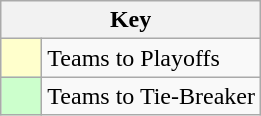<table class="wikitable" style="text-align: center;">
<tr>
<th colspan=2>Key</th>
</tr>
<tr>
<td style="background:#ffc; width:20px;"></td>
<td align=left>Teams to Playoffs</td>
</tr>
<tr>
<td style="background:#ccffcc; width:20px;"></td>
<td align=left>Teams to Tie-Breaker</td>
</tr>
</table>
